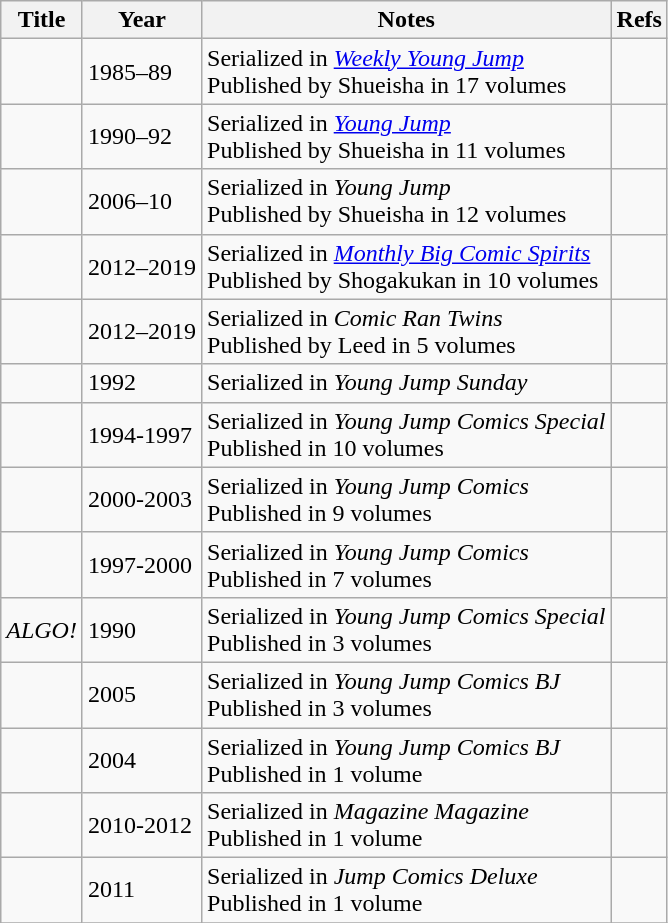<table class="wikitable sortable">
<tr>
<th>Title</th>
<th>Year</th>
<th>Notes</th>
<th>Refs</th>
</tr>
<tr>
<td></td>
<td>1985–89</td>
<td>Serialized in <em><a href='#'>Weekly Young Jump</a></em> <br>Published by Shueisha in 17 volumes</td>
<td></td>
</tr>
<tr>
<td></td>
<td>1990–92</td>
<td>Serialized in <em><a href='#'>Young Jump</a></em><br>Published by Shueisha in 11 volumes</td>
<td></td>
</tr>
<tr>
<td></td>
<td>2006–10</td>
<td>Serialized in <em>Young Jump</em><br>Published by Shueisha in 12 volumes</td>
<td></td>
</tr>
<tr>
<td></td>
<td>2012–2019</td>
<td>Serialized in <em><a href='#'>Monthly Big Comic Spirits</a></em><br>Published by Shogakukan in 10 volumes</td>
<td></td>
</tr>
<tr>
<td></td>
<td>2012–2019</td>
<td>Serialized in <em>Comic Ran Twins</em><br>Published by Leed in 5 volumes</td>
<td></td>
</tr>
<tr>
<td></td>
<td>1992</td>
<td>Serialized in <em>Young Jump Sunday</em></td>
<td></td>
</tr>
<tr>
<td></td>
<td>1994-1997</td>
<td>Serialized in <em>Young Jump Comics Special</em><br>Published in 10 volumes</td>
<td></td>
</tr>
<tr>
<td></td>
<td>2000-2003</td>
<td>Serialized in <em>Young Jump Comics</em><br>Published in 9 volumes</td>
<td></td>
</tr>
<tr>
<td></td>
<td>1997-2000</td>
<td>Serialized in <em>Young Jump Comics</em><br>Published in 7 volumes</td>
<td></td>
</tr>
<tr>
<td><em>ALGO!</em></td>
<td>1990</td>
<td>Serialized in <em>Young Jump Comics Special</em><br>Published in 3 volumes</td>
<td></td>
</tr>
<tr>
<td></td>
<td>2005</td>
<td>Serialized in <em>Young Jump Comics BJ</em><br>Published in 3 volumes</td>
<td></td>
</tr>
<tr>
<td></td>
<td>2004</td>
<td>Serialized in <em>Young Jump Comics BJ</em><br>Published in 1 volume</td>
<td></td>
</tr>
<tr>
<td></td>
<td>2010-2012</td>
<td>Serialized in <em>Magazine Magazine</em><br>Published in 1 volume</td>
<td></td>
</tr>
<tr>
<td></td>
<td>2011</td>
<td>Serialized in <em>Jump Comics Deluxe</em><br>Published in 1 volume</td>
<td></td>
</tr>
<tr>
</tr>
</table>
